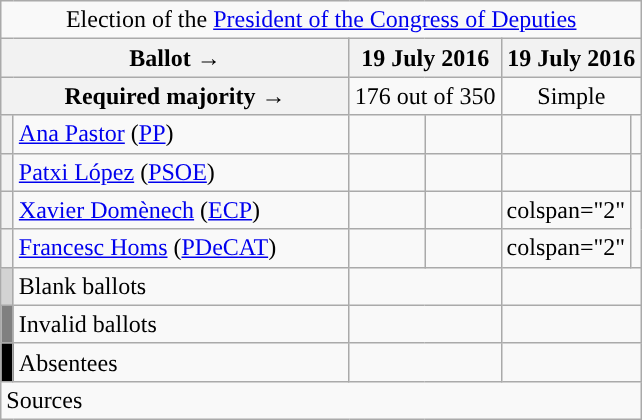<table class="wikitable" style="text-align:center;">
<tr>
<td colspan="6" align="center">Election of the <a href='#'>President of the Congress of Deputies</a></td>
</tr>
<tr>
<th colspan="2" width="225px">Ballot →</th>
<th colspan="2">19 July 2016</th>
<th colspan="2">19 July 2016</th>
</tr>
<tr>
<th colspan="2">Required majority →</th>
<td colspan="2">176 out of 350</td>
<td colspan="2">Simple</td>
</tr>
<tr>
<th width="1px" style="background:"></th>
<td align="left"><a href='#'>Ana Pastor</a> (<a href='#'>PP</a>)</td>
<td></td>
<td></td>
<td></td>
<td></td>
</tr>
<tr>
<th style="background:"></th>
<td align="left"><a href='#'>Patxi López</a> (<a href='#'>PSOE</a>)</td>
<td></td>
<td></td>
<td></td>
<td></td>
</tr>
<tr>
<th style="background:"></th>
<td align="left"><a href='#'>Xavier Domènech</a> (<a href='#'>ECP</a>)</td>
<td></td>
<td></td>
<td>colspan="2" </td>
</tr>
<tr>
<th style="background:"></th>
<td align="left"><a href='#'>Francesc Homs</a> (<a href='#'>PDeCAT</a>)</td>
<td></td>
<td></td>
<td>colspan="2" </td>
</tr>
<tr>
<th style="background:lightgray;"></th>
<td align="left">Blank ballots</td>
<td colspan="2"></td>
<td colspan="2"></td>
</tr>
<tr>
<th style="background:gray;"></th>
<td align="left">Invalid ballots</td>
<td colspan="2"></td>
<td colspan="2"></td>
</tr>
<tr>
<th style="background:black;"></th>
<td align="left">Absentees</td>
<td colspan="2"></td>
<td colspan="2"></td>
</tr>
<tr>
<td align="left" colspan="6">Sources</td>
</tr>
</table>
